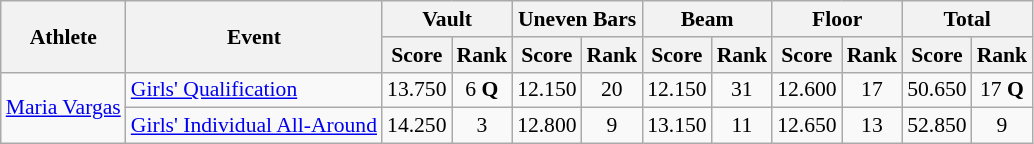<table class="wikitable" border="1" style="font-size:90%">
<tr>
<th rowspan=2>Athlete</th>
<th rowspan=2>Event</th>
<th colspan=2>Vault</th>
<th colspan=2>Uneven Bars</th>
<th colspan=2>Beam</th>
<th colspan=2>Floor</th>
<th colspan=2>Total</th>
</tr>
<tr>
<th>Score</th>
<th>Rank</th>
<th>Score</th>
<th>Rank</th>
<th>Score</th>
<th>Rank</th>
<th>Score</th>
<th>Rank</th>
<th>Score</th>
<th>Rank</th>
</tr>
<tr>
<td rowspan=2><a href='#'>Maria Vargas</a></td>
<td><a href='#'>Girls' Qualification</a></td>
<td align=center>13.750</td>
<td align=center>6 <strong>Q</strong></td>
<td align=center>12.150</td>
<td align=center>20</td>
<td align=center>12.150</td>
<td align=center>31</td>
<td align=center>12.600</td>
<td align=center>17</td>
<td align=center>50.650</td>
<td align=center>17 <strong>Q</strong></td>
</tr>
<tr>
<td><a href='#'>Girls' Individual All-Around</a></td>
<td align=center>14.250</td>
<td align=center>3</td>
<td align=center>12.800</td>
<td align=center>9</td>
<td align=center>13.150</td>
<td align=center>11</td>
<td align=center>12.650</td>
<td align=center>13</td>
<td align=center>52.850</td>
<td align=center>9</td>
</tr>
</table>
